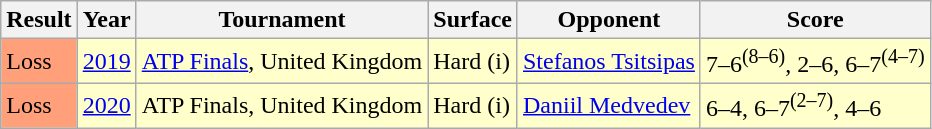<table class="sortable wikitable">
<tr>
<th>Result</th>
<th>Year</th>
<th>Tournament</th>
<th>Surface</th>
<th>Opponent</th>
<th class="unsortable">Score</th>
</tr>
<tr style="background:#ffc;">
<td bgcolor=FFA07A>Loss</td>
<td><a href='#'>2019</a></td>
<td><a href='#'>ATP Finals</a>, United Kingdom</td>
<td>Hard (i)</td>
<td> <a href='#'>Stefanos Tsitsipas</a></td>
<td>7–6<sup>(8–6)</sup>, 2–6, 6–7<sup>(4–7)</sup></td>
</tr>
<tr style="background:#ffc;">
<td bgcolor=FFA07A>Loss</td>
<td><a href='#'>2020</a></td>
<td>ATP Finals, United Kingdom</td>
<td>Hard (i)</td>
<td> <a href='#'>Daniil Medvedev</a></td>
<td>6–4, 6–7<sup>(2–7)</sup>, 4–6</td>
</tr>
</table>
